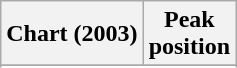<table class="wikitable sortable plainrowheaders" style="text-align:center">
<tr>
<th>Chart (2003)</th>
<th>Peak<br>position</th>
</tr>
<tr>
</tr>
<tr>
</tr>
<tr>
</tr>
<tr>
</tr>
<tr>
</tr>
<tr>
</tr>
<tr>
</tr>
<tr>
</tr>
<tr>
</tr>
<tr>
</tr>
<tr>
</tr>
</table>
